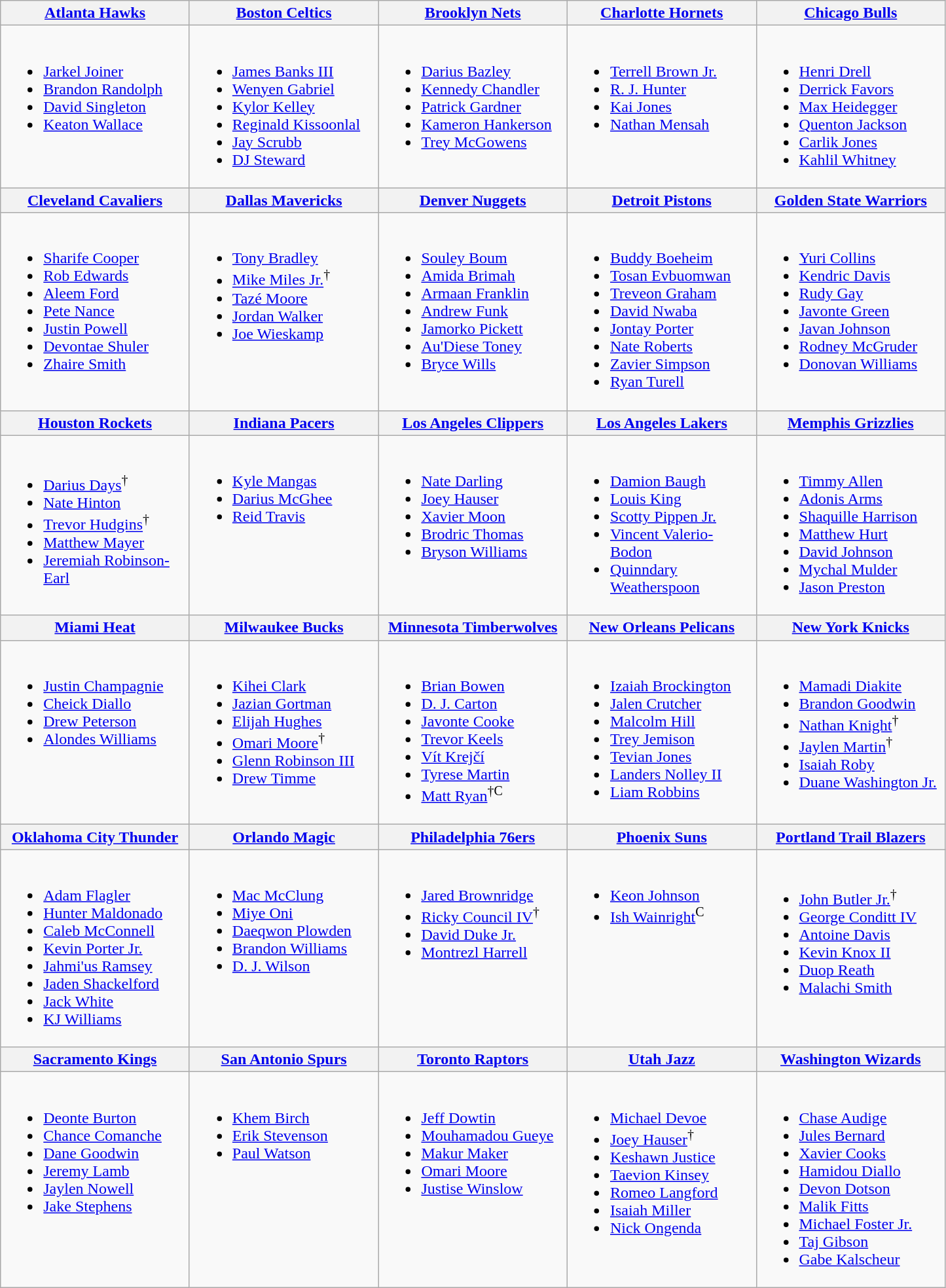<table class="wikitable">
<tr>
<th style="width:185px"><a href='#'>Atlanta Hawks</a></th>
<th style="width:185px"><a href='#'>Boston Celtics</a></th>
<th style="width:185px"><a href='#'>Brooklyn Nets</a></th>
<th style="width:185px"><a href='#'>Charlotte Hornets</a></th>
<th style="width:185px"><a href='#'>Chicago Bulls</a></th>
</tr>
<tr>
<td valign=top><br><ul><li><a href='#'>Jarkel Joiner</a></li><li><a href='#'>Brandon Randolph</a></li><li><a href='#'>David Singleton</a></li><li><a href='#'>Keaton Wallace</a></li></ul></td>
<td valign=top><br><ul><li><a href='#'>James Banks III</a></li><li><a href='#'>Wenyen Gabriel</a></li><li><a href='#'>Kylor Kelley</a></li><li><a href='#'>Reginald Kissoonlal</a></li><li><a href='#'>Jay Scrubb</a></li><li><a href='#'>DJ Steward</a></li></ul></td>
<td valign=top><br><ul><li><a href='#'>Darius Bazley</a></li><li><a href='#'>Kennedy Chandler</a></li><li><a href='#'>Patrick Gardner</a></li><li><a href='#'>Kameron Hankerson</a></li><li><a href='#'>Trey McGowens</a></li></ul></td>
<td valign=top><br><ul><li><a href='#'>Terrell Brown Jr.</a></li><li><a href='#'>R. J. Hunter</a></li><li><a href='#'>Kai Jones</a></li><li><a href='#'>Nathan Mensah</a></li></ul></td>
<td valign=top><br><ul><li><a href='#'>Henri Drell</a></li><li><a href='#'>Derrick Favors</a></li><li><a href='#'>Max Heidegger</a></li><li><a href='#'>Quenton Jackson</a></li><li><a href='#'>Carlik Jones</a></li><li><a href='#'>Kahlil Whitney</a></li></ul></td>
</tr>
<tr>
<th style="width:185px"><a href='#'>Cleveland Cavaliers</a></th>
<th style="width:185px"><a href='#'>Dallas Mavericks</a></th>
<th style="width:185px"><a href='#'>Denver Nuggets</a></th>
<th style="width:185px"><a href='#'>Detroit Pistons</a></th>
<th style="width:185px"><a href='#'>Golden State Warriors</a></th>
</tr>
<tr>
<td valign=top><br><ul><li><a href='#'>Sharife Cooper</a></li><li><a href='#'>Rob Edwards</a></li><li><a href='#'>Aleem Ford</a></li><li><a href='#'>Pete Nance</a></li><li><a href='#'>Justin Powell</a></li><li><a href='#'>Devontae Shuler</a></li><li><a href='#'>Zhaire Smith</a></li></ul></td>
<td valign=top><br><ul><li><a href='#'>Tony Bradley</a></li><li><a href='#'>Mike Miles Jr.</a><sup>†</sup></li><li><a href='#'>Tazé Moore</a></li><li><a href='#'>Jordan Walker</a></li><li><a href='#'>Joe Wieskamp</a></li></ul></td>
<td valign=top><br><ul><li><a href='#'>Souley Boum</a></li><li><a href='#'>Amida Brimah</a></li><li><a href='#'>Armaan Franklin</a></li><li><a href='#'>Andrew Funk</a></li><li><a href='#'>Jamorko Pickett</a></li><li><a href='#'>Au'Diese Toney</a></li><li><a href='#'>Bryce Wills</a></li></ul></td>
<td valign=top><br><ul><li><a href='#'>Buddy Boeheim</a></li><li><a href='#'>Tosan Evbuomwan</a></li><li><a href='#'>Treveon Graham</a></li><li><a href='#'>David Nwaba</a></li><li><a href='#'>Jontay Porter</a></li><li><a href='#'>Nate Roberts</a></li><li><a href='#'>Zavier Simpson</a></li><li><a href='#'>Ryan Turell</a></li></ul></td>
<td valign=top><br><ul><li><a href='#'>Yuri Collins</a></li><li><a href='#'>Kendric Davis</a></li><li><a href='#'>Rudy Gay</a></li><li><a href='#'>Javonte Green</a></li><li><a href='#'>Javan Johnson</a></li><li><a href='#'>Rodney McGruder</a></li><li><a href='#'>Donovan Williams</a></li></ul></td>
</tr>
<tr>
<th style="width:185px"><a href='#'>Houston Rockets</a></th>
<th style="width:185px"><a href='#'>Indiana Pacers</a></th>
<th style="width:185px"><a href='#'>Los Angeles Clippers</a></th>
<th style="width:185px"><a href='#'>Los Angeles Lakers</a></th>
<th style="width:185px"><a href='#'>Memphis Grizzlies</a></th>
</tr>
<tr>
<td valign=top><br><ul><li><a href='#'>Darius Days</a><sup>†</sup></li><li><a href='#'>Nate Hinton</a></li><li><a href='#'>Trevor Hudgins</a><sup>†</sup></li><li><a href='#'>Matthew Mayer</a></li><li><a href='#'>Jeremiah Robinson-Earl</a></li></ul></td>
<td valign=top><br><ul><li><a href='#'>Kyle Mangas</a></li><li><a href='#'>Darius McGhee</a></li><li><a href='#'>Reid Travis</a></li></ul></td>
<td valign=top><br><ul><li><a href='#'>Nate Darling</a></li><li><a href='#'>Joey Hauser</a></li><li><a href='#'>Xavier Moon</a></li><li><a href='#'>Brodric Thomas</a></li><li><a href='#'>Bryson Williams</a></li></ul></td>
<td valign=top><br><ul><li><a href='#'>Damion Baugh</a></li><li><a href='#'>Louis King</a></li><li><a href='#'>Scotty Pippen Jr.</a></li><li><a href='#'>Vincent Valerio-Bodon</a></li><li><a href='#'>Quinndary Weatherspoon</a></li></ul></td>
<td valign=top><br><ul><li><a href='#'>Timmy Allen</a></li><li><a href='#'>Adonis Arms</a></li><li><a href='#'>Shaquille Harrison</a></li><li><a href='#'>Matthew Hurt</a></li><li><a href='#'>David Johnson</a></li><li><a href='#'>Mychal Mulder</a></li><li><a href='#'>Jason Preston</a></li></ul></td>
</tr>
<tr>
<th style="width:185px"><a href='#'>Miami Heat</a></th>
<th style="width:185px"><a href='#'>Milwaukee Bucks</a></th>
<th style="width:185px"><a href='#'>Minnesota Timberwolves</a></th>
<th style="width:185px"><a href='#'>New Orleans Pelicans</a></th>
<th style="width:185px"><a href='#'>New York Knicks</a></th>
</tr>
<tr>
<td valign=top><br><ul><li><a href='#'>Justin Champagnie</a></li><li><a href='#'>Cheick Diallo</a></li><li><a href='#'>Drew Peterson</a></li><li><a href='#'>Alondes Williams</a></li></ul></td>
<td valign=top><br><ul><li><a href='#'>Kihei Clark</a></li><li><a href='#'>Jazian Gortman</a></li><li><a href='#'>Elijah Hughes</a></li><li><a href='#'>Omari Moore</a><sup>†</sup></li><li><a href='#'>Glenn Robinson III</a></li><li><a href='#'>Drew Timme</a></li></ul></td>
<td valign=top><br><ul><li><a href='#'>Brian Bowen</a></li><li><a href='#'>D. J. Carton</a></li><li><a href='#'>Javonte Cooke</a></li><li><a href='#'>Trevor Keels</a></li><li><a href='#'>Vít Krejčí</a></li><li><a href='#'>Tyrese Martin</a></li><li><a href='#'>Matt Ryan</a><sup>†C</sup></li></ul></td>
<td valign=top><br><ul><li><a href='#'>Izaiah Brockington</a></li><li><a href='#'>Jalen Crutcher</a></li><li><a href='#'>Malcolm Hill</a></li><li><a href='#'>Trey Jemison</a></li><li><a href='#'>Tevian Jones</a></li><li><a href='#'>Landers Nolley II</a></li><li><a href='#'>Liam Robbins</a></li></ul></td>
<td valign=top><br><ul><li><a href='#'>Mamadi Diakite</a></li><li><a href='#'>Brandon Goodwin</a></li><li><a href='#'>Nathan Knight</a><sup>†</sup></li><li><a href='#'>Jaylen Martin</a><sup>†</sup></li><li><a href='#'>Isaiah Roby</a></li><li><a href='#'>Duane Washington Jr.</a></li></ul></td>
</tr>
<tr>
<th style="width:185px"><a href='#'>Oklahoma City Thunder</a></th>
<th style="width:185px"><a href='#'>Orlando Magic</a></th>
<th style="width:185px"><a href='#'>Philadelphia 76ers</a></th>
<th style="width:185px"><a href='#'>Phoenix Suns</a></th>
<th style="width:185px"><a href='#'>Portland Trail Blazers</a></th>
</tr>
<tr>
<td valign=top><br><ul><li><a href='#'>Adam Flagler</a></li><li><a href='#'>Hunter Maldonado</a></li><li><a href='#'>Caleb McConnell</a></li><li><a href='#'>Kevin Porter Jr.</a></li><li><a href='#'>Jahmi'us Ramsey</a></li><li><a href='#'>Jaden Shackelford</a></li><li><a href='#'>Jack White</a></li><li><a href='#'>KJ Williams</a></li></ul></td>
<td valign=top><br><ul><li><a href='#'>Mac McClung</a></li><li><a href='#'>Miye Oni</a></li><li><a href='#'>Daeqwon Plowden</a></li><li><a href='#'>Brandon Williams</a></li><li><a href='#'>D. J. Wilson</a></li></ul></td>
<td valign=top><br><ul><li><a href='#'>Jared Brownridge</a></li><li><a href='#'>Ricky Council IV</a><sup>†</sup></li><li><a href='#'>David Duke Jr.</a></li><li><a href='#'>Montrezl Harrell</a></li></ul></td>
<td valign=top><br><ul><li><a href='#'>Keon Johnson</a></li><li><a href='#'>Ish Wainright</a><sup>C</sup></li></ul></td>
<td valign=top><br><ul><li><a href='#'>John Butler Jr.</a><sup>†</sup></li><li><a href='#'>George Conditt IV</a></li><li><a href='#'>Antoine Davis</a></li><li><a href='#'>Kevin Knox II</a></li><li><a href='#'>Duop Reath</a></li><li><a href='#'>Malachi Smith</a></li></ul></td>
</tr>
<tr>
<th style="width:185px"><a href='#'>Sacramento Kings</a></th>
<th style="width:185px"><a href='#'>San Antonio Spurs</a></th>
<th style="width:185px"><a href='#'>Toronto Raptors</a></th>
<th style="width:185px"><a href='#'>Utah Jazz</a></th>
<th style="width:185px"><a href='#'>Washington Wizards</a></th>
</tr>
<tr>
<td valign=top><br><ul><li><a href='#'>Deonte Burton</a></li><li><a href='#'>Chance Comanche</a></li><li><a href='#'>Dane Goodwin</a></li><li><a href='#'>Jeremy Lamb</a></li><li><a href='#'>Jaylen Nowell</a></li><li><a href='#'>Jake Stephens</a></li></ul></td>
<td valign=top><br><ul><li><a href='#'>Khem Birch</a></li><li><a href='#'>Erik Stevenson</a></li><li><a href='#'>Paul Watson</a></li></ul></td>
<td valign=top><br><ul><li><a href='#'>Jeff Dowtin</a></li><li><a href='#'>Mouhamadou Gueye</a></li><li><a href='#'>Makur Maker</a></li><li><a href='#'>Omari Moore</a></li><li><a href='#'>Justise Winslow</a></li></ul></td>
<td valign=top><br><ul><li><a href='#'>Michael Devoe</a></li><li><a href='#'>Joey Hauser</a><sup>†</sup></li><li><a href='#'>Keshawn Justice</a></li><li><a href='#'>Taevion Kinsey</a></li><li><a href='#'>Romeo Langford</a></li><li><a href='#'>Isaiah Miller</a></li><li><a href='#'>Nick Ongenda</a></li></ul></td>
<td valign=top><br><ul><li><a href='#'>Chase Audige</a></li><li><a href='#'>Jules Bernard</a></li><li><a href='#'>Xavier Cooks</a></li><li><a href='#'>Hamidou Diallo</a></li><li><a href='#'>Devon Dotson</a></li><li><a href='#'>Malik Fitts</a></li><li><a href='#'>Michael Foster Jr.</a></li><li><a href='#'>Taj Gibson</a></li><li><a href='#'>Gabe Kalscheur</a></li></ul></td>
</tr>
</table>
